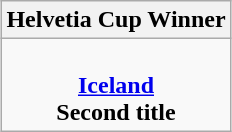<table class=wikitable style="text-align:center; margin:0 auto;">
<tr>
<th>Helvetia Cup Winner</th>
</tr>
<tr>
<td> <br> <strong><a href='#'>Iceland</a></strong> <br> <strong>Second title</strong></td>
</tr>
</table>
